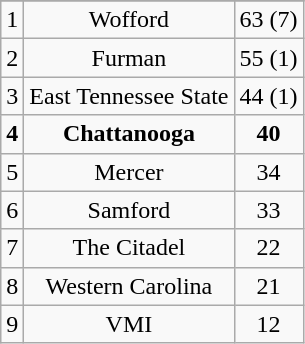<table class="wikitable" style="display: inline-table;">
<tr align="center">
</tr>
<tr align="center">
<td>1</td>
<td>Wofford</td>
<td>63 (7)</td>
</tr>
<tr align="center">
<td>2</td>
<td>Furman</td>
<td>55 (1)</td>
</tr>
<tr align="center">
<td>3</td>
<td>East Tennessee State</td>
<td>44 (1)</td>
</tr>
<tr align="center">
<td><strong>4</strong></td>
<td><strong>Chattanooga</strong></td>
<td><strong>40</strong></td>
</tr>
<tr align="center">
<td>5</td>
<td>Mercer</td>
<td>34</td>
</tr>
<tr align="center">
<td>6</td>
<td>Samford</td>
<td>33</td>
</tr>
<tr align="center">
<td>7</td>
<td>The Citadel</td>
<td>22</td>
</tr>
<tr align="center">
<td>8</td>
<td>Western Carolina</td>
<td>21</td>
</tr>
<tr align="center">
<td>9</td>
<td>VMI</td>
<td>12</td>
</tr>
</table>
